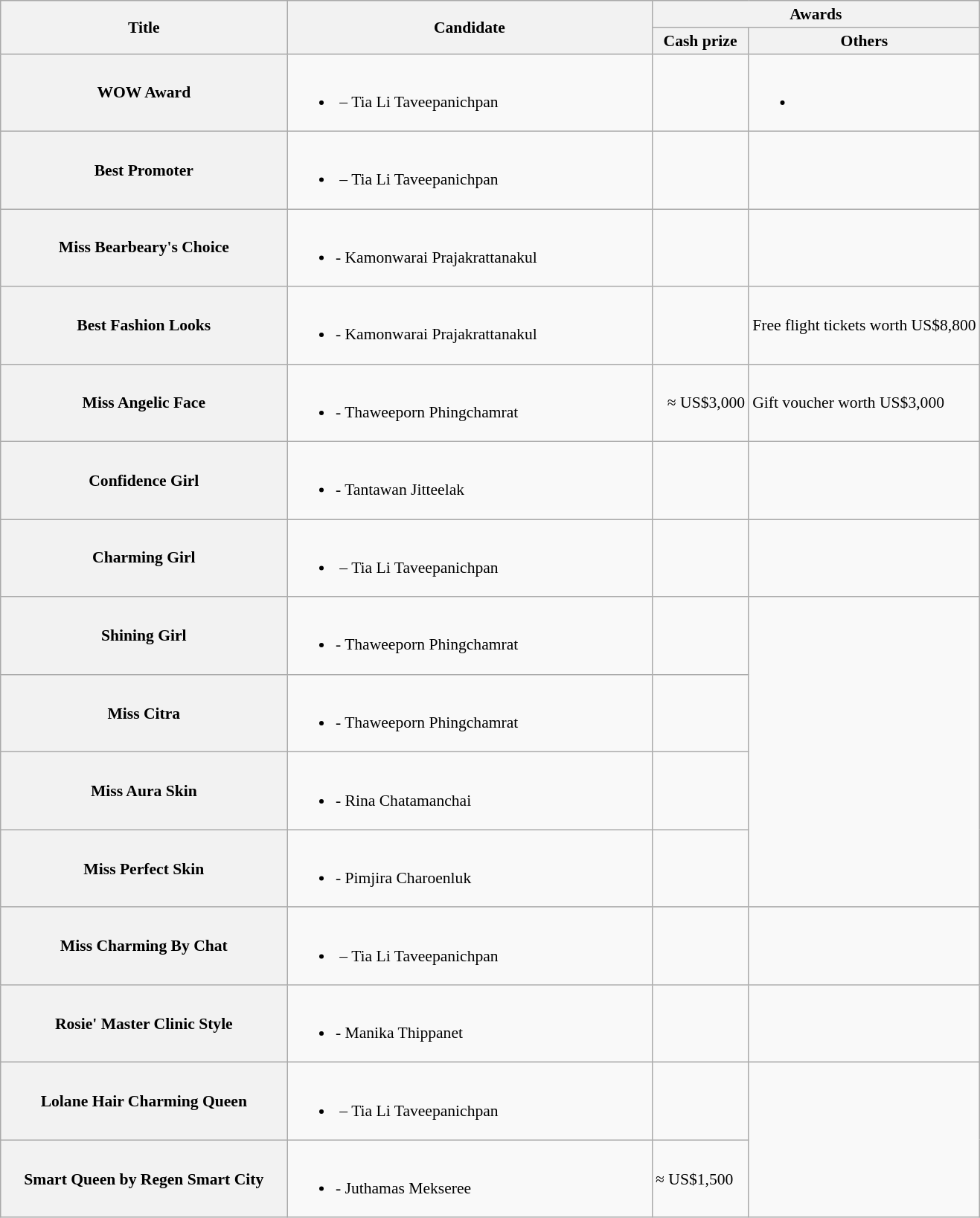<table class="wikitable" style="font-size: 90%";>
<tr>
<th rowspan=2 width=250px>Title</th>
<th rowspan=2 width=320px>Candidate</th>
<th colspan=2>Awards</th>
</tr>
<tr>
<th width=80px>Cash prize</th>
<th>Others</th>
</tr>
<tr>
<th>WOW Award</th>
<td><br><ul><li><strong></strong> – Tia Li Taveepanichpan</li></ul></td>
<td></td>
<td><br><ul><li></li></ul></td>
</tr>
<tr>
<th>Best Promoter</th>
<td><br><ul><li><strong></strong> – Tia Li Taveepanichpan</li></ul></td>
<td></td>
<td></td>
</tr>
<tr>
<th>Miss Bearbeary's Choice</th>
<td><br><ul><li> - Kamonwarai Prajakrattanakul</li></ul></td>
<td></td>
<td></td>
</tr>
<tr>
<th>Best Fashion Looks</th>
<td><br><ul><li> - Kamonwarai Prajakrattanakul</li></ul></td>
<td></td>
<td>Free flight tickets worth US$8,800</td>
</tr>
<tr>
<th>Miss Angelic Face</th>
<td><br><ul><li> - Thaweeporn Phingchamrat</li></ul></td>
<td align="right">≈ US$3,000</td>
<td>Gift voucher worth US$3,000</td>
</tr>
<tr>
<th>Confidence Girl</th>
<td><br><ul><li> - Tantawan Jitteelak</li></ul></td>
<td></td>
<td></td>
</tr>
<tr>
<th>Charming Girl</th>
<td><br><ul><li><strong></strong> – Tia Li Taveepanichpan</li></ul></td>
<td></td>
<td></td>
</tr>
<tr>
<th>Shining Girl</th>
<td><br><ul><li> - Thaweeporn Phingchamrat</li></ul></td>
<td></td>
</tr>
<tr>
<th>Miss Citra</th>
<td><br><ul><li> - Thaweeporn Phingchamrat</li></ul></td>
<td></td>
</tr>
<tr>
<th>Miss Aura Skin</th>
<td><br><ul><li> - Rina Chatamanchai</li></ul></td>
<td></td>
</tr>
<tr>
<th>Miss Perfect Skin</th>
<td><br><ul><li> - Pimjira Charoenluk</li></ul></td>
<td></td>
</tr>
<tr>
<th>Miss Charming By Chat</th>
<td><br><ul><li><strong></strong> – Tia Li Taveepanichpan</li></ul></td>
<td></td>
<td></td>
</tr>
<tr>
<th>Rosie' Master Clinic Style</th>
<td><br><ul><li> - Manika Thippanet</li></ul></td>
<td></td>
<td></td>
</tr>
<tr>
<th>Lolane Hair Charming Queen</th>
<td><br><ul><li><strong></strong> – Tia Li Taveepanichpan</li></ul></td>
<td></td>
</tr>
<tr>
<th>Smart Queen by Regen Smart City</th>
<td><br><ul><li> -  Juthamas Mekseree</li></ul></td>
<td>≈ US$1,500</td>
</tr>
</table>
